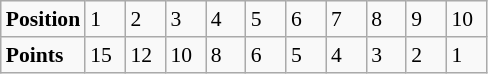<table class="wikitable" style="font-size: 90%;">
<tr>
<td><strong>Position</strong></td>
<td width=20>1</td>
<td width=20>2</td>
<td width=20>3</td>
<td width=20>4</td>
<td width=20>5</td>
<td width=20>6</td>
<td width=20>7</td>
<td width=20>8</td>
<td width=20>9</td>
<td width=20>10</td>
</tr>
<tr>
<td><strong>Points</strong></td>
<td>15</td>
<td>12</td>
<td>10</td>
<td>8</td>
<td>6</td>
<td>5</td>
<td>4</td>
<td>3</td>
<td>2</td>
<td>1</td>
</tr>
</table>
